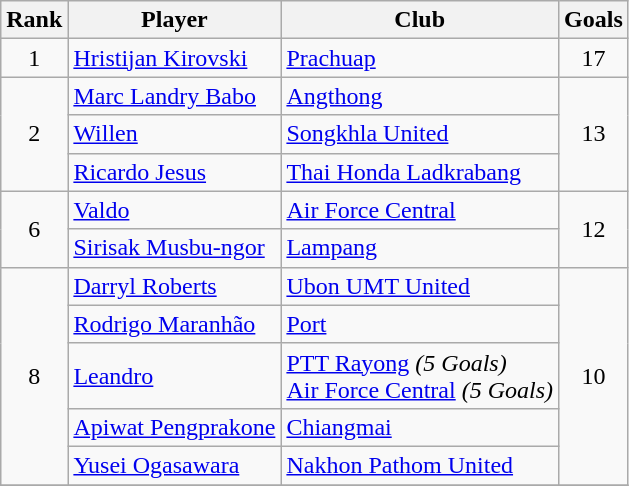<table class="wikitable" style="text-align:center">
<tr>
<th>Rank</th>
<th>Player</th>
<th>Club</th>
<th>Goals</th>
</tr>
<tr>
<td>1</td>
<td align="left"> <a href='#'>Hristijan Kirovski</a></td>
<td align="left"><a href='#'>Prachuap</a></td>
<td>17</td>
</tr>
<tr>
<td rowspan="3">2</td>
<td align="left"> <a href='#'>Marc Landry Babo</a></td>
<td align="left"><a href='#'>Angthong</a></td>
<td rowspan="3">13</td>
</tr>
<tr>
<td align="left"> <a href='#'>Willen</a></td>
<td align="left"><a href='#'>Songkhla United</a></td>
</tr>
<tr>
<td align="left"> <a href='#'>Ricardo Jesus</a></td>
<td align="left"><a href='#'>Thai Honda Ladkrabang</a></td>
</tr>
<tr>
<td rowspan="2">6</td>
<td align="left"> <a href='#'>Valdo</a></td>
<td align="left"><a href='#'>Air Force Central</a></td>
<td rowspan="2">12</td>
</tr>
<tr>
<td align="left"> <a href='#'>Sirisak Musbu-ngor</a></td>
<td align="left"><a href='#'>Lampang</a></td>
</tr>
<tr>
<td rowspan="5">8</td>
<td align="left"> <a href='#'>Darryl Roberts</a></td>
<td align="left"><a href='#'>Ubon UMT United</a></td>
<td rowspan="5">10</td>
</tr>
<tr>
<td align="left"> <a href='#'>Rodrigo Maranhão</a></td>
<td align="left"><a href='#'>Port</a></td>
</tr>
<tr>
<td align="left"> <a href='#'>Leandro</a></td>
<td align="left"><a href='#'>PTT Rayong</a> <em>(5 Goals)</em><br><a href='#'>Air Force Central</a> <em>(5 Goals)</em></td>
</tr>
<tr>
<td align="left"> <a href='#'>Apiwat Pengprakone</a></td>
<td align="left"><a href='#'>Chiangmai</a></td>
</tr>
<tr>
<td align="left"> <a href='#'>Yusei Ogasawara</a></td>
<td align="left"><a href='#'>Nakhon Pathom United</a></td>
</tr>
<tr>
</tr>
</table>
